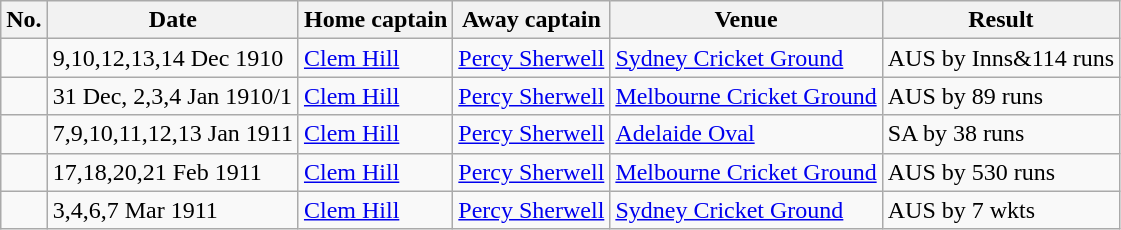<table class="wikitable">
<tr>
<th>No.</th>
<th>Date</th>
<th>Home captain</th>
<th>Away captain</th>
<th>Venue</th>
<th>Result</th>
</tr>
<tr>
<td></td>
<td>9,10,12,13,14 Dec 1910</td>
<td><a href='#'>Clem Hill</a></td>
<td><a href='#'>Percy Sherwell</a></td>
<td><a href='#'>Sydney Cricket Ground</a></td>
<td>AUS by Inns&114 runs</td>
</tr>
<tr>
<td></td>
<td>31 Dec, 2,3,4 Jan 1910/1</td>
<td><a href='#'>Clem Hill</a></td>
<td><a href='#'>Percy Sherwell</a></td>
<td><a href='#'>Melbourne Cricket Ground</a></td>
<td>AUS by 89 runs</td>
</tr>
<tr>
<td></td>
<td>7,9,10,11,12,13 Jan 1911</td>
<td><a href='#'>Clem Hill</a></td>
<td><a href='#'>Percy Sherwell</a></td>
<td><a href='#'>Adelaide Oval</a></td>
<td>SA by 38 runs</td>
</tr>
<tr>
<td></td>
<td>17,18,20,21 Feb 1911</td>
<td><a href='#'>Clem Hill</a></td>
<td><a href='#'>Percy Sherwell</a></td>
<td><a href='#'>Melbourne Cricket Ground</a></td>
<td>AUS by 530 runs</td>
</tr>
<tr>
<td></td>
<td>3,4,6,7 Mar 1911</td>
<td><a href='#'>Clem Hill</a></td>
<td><a href='#'>Percy Sherwell</a></td>
<td><a href='#'>Sydney Cricket Ground</a></td>
<td>AUS by 7 wkts</td>
</tr>
</table>
